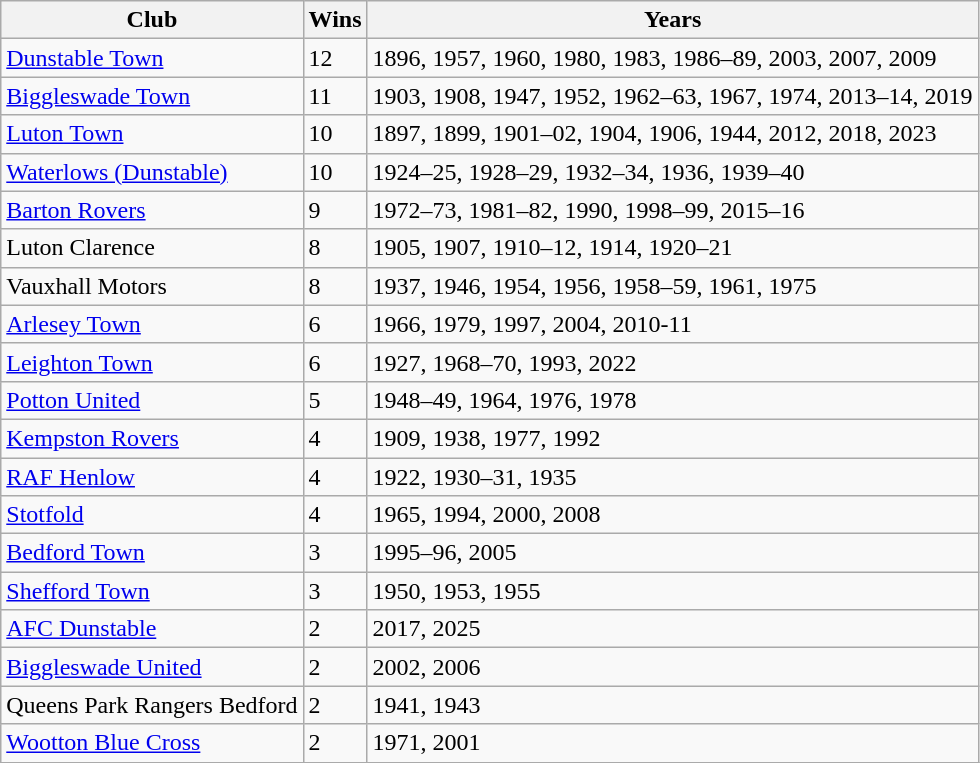<table class="wikitable">
<tr>
<th>Club</th>
<th>Wins</th>
<th>Years</th>
</tr>
<tr>
<td><a href='#'>Dunstable Town</a></td>
<td>12</td>
<td>1896, 1957, 1960, 1980, 1983, 1986–89, 2003, 2007, 2009</td>
</tr>
<tr>
<td><a href='#'>Biggleswade Town</a></td>
<td>11</td>
<td>1903, 1908, 1947, 1952, 1962–63, 1967, 1974, 2013–14, 2019</td>
</tr>
<tr>
<td><a href='#'>Luton Town</a></td>
<td>10</td>
<td>1897, 1899, 1901–02, 1904, 1906, 1944, 2012, 2018, 2023</td>
</tr>
<tr>
<td><a href='#'>Waterlows (Dunstable)</a></td>
<td>10</td>
<td>1924–25, 1928–29, 1932–34, 1936, 1939–40</td>
</tr>
<tr>
<td><a href='#'>Barton Rovers</a></td>
<td>9</td>
<td>1972–73, 1981–82, 1990, 1998–99, 2015–16</td>
</tr>
<tr>
<td>Luton Clarence</td>
<td>8</td>
<td>1905, 1907, 1910–12, 1914, 1920–21</td>
</tr>
<tr>
<td>Vauxhall Motors</td>
<td>8</td>
<td>1937, 1946, 1954, 1956, 1958–59, 1961, 1975</td>
</tr>
<tr>
<td><a href='#'>Arlesey Town</a></td>
<td>6</td>
<td>1966, 1979, 1997, 2004, 2010-11</td>
</tr>
<tr>
<td><a href='#'>Leighton Town</a></td>
<td>6</td>
<td>1927, 1968–70, 1993, 2022</td>
</tr>
<tr>
<td><a href='#'>Potton United</a></td>
<td>5</td>
<td>1948–49, 1964, 1976, 1978</td>
</tr>
<tr>
<td><a href='#'>Kempston Rovers</a></td>
<td>4</td>
<td>1909, 1938, 1977, 1992</td>
</tr>
<tr>
<td><a href='#'>RAF Henlow</a></td>
<td>4</td>
<td>1922, 1930–31, 1935</td>
</tr>
<tr>
<td><a href='#'>Stotfold</a></td>
<td>4</td>
<td>1965, 1994, 2000, 2008</td>
</tr>
<tr>
<td><a href='#'>Bedford Town</a></td>
<td>3</td>
<td>1995–96, 2005</td>
</tr>
<tr>
<td><a href='#'>Shefford Town</a></td>
<td>3</td>
<td>1950, 1953, 1955</td>
</tr>
<tr>
<td><a href='#'>AFC Dunstable</a></td>
<td>2</td>
<td>2017, 2025</td>
</tr>
<tr>
<td><a href='#'>Biggleswade United</a></td>
<td>2</td>
<td>2002, 2006</td>
</tr>
<tr>
<td>Queens Park Rangers Bedford</td>
<td>2</td>
<td>1941, 1943</td>
</tr>
<tr>
<td><a href='#'>Wootton Blue Cross</a></td>
<td>2</td>
<td>1971, 2001</td>
</tr>
<tr>
</tr>
</table>
